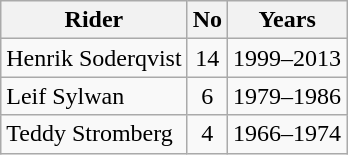<table class="wikitable">
<tr>
<th>Rider</th>
<th>No</th>
<th>Years</th>
</tr>
<tr align="center">
<td align="left">Henrik Soderqvist</td>
<td>14</td>
<td>1999–2013</td>
</tr>
<tr align="center">
<td align="left">Leif Sylwan</td>
<td>6</td>
<td>1979–1986</td>
</tr>
<tr align="center">
<td align="left">Teddy Stromberg</td>
<td>4</td>
<td>1966–1974</td>
</tr>
</table>
